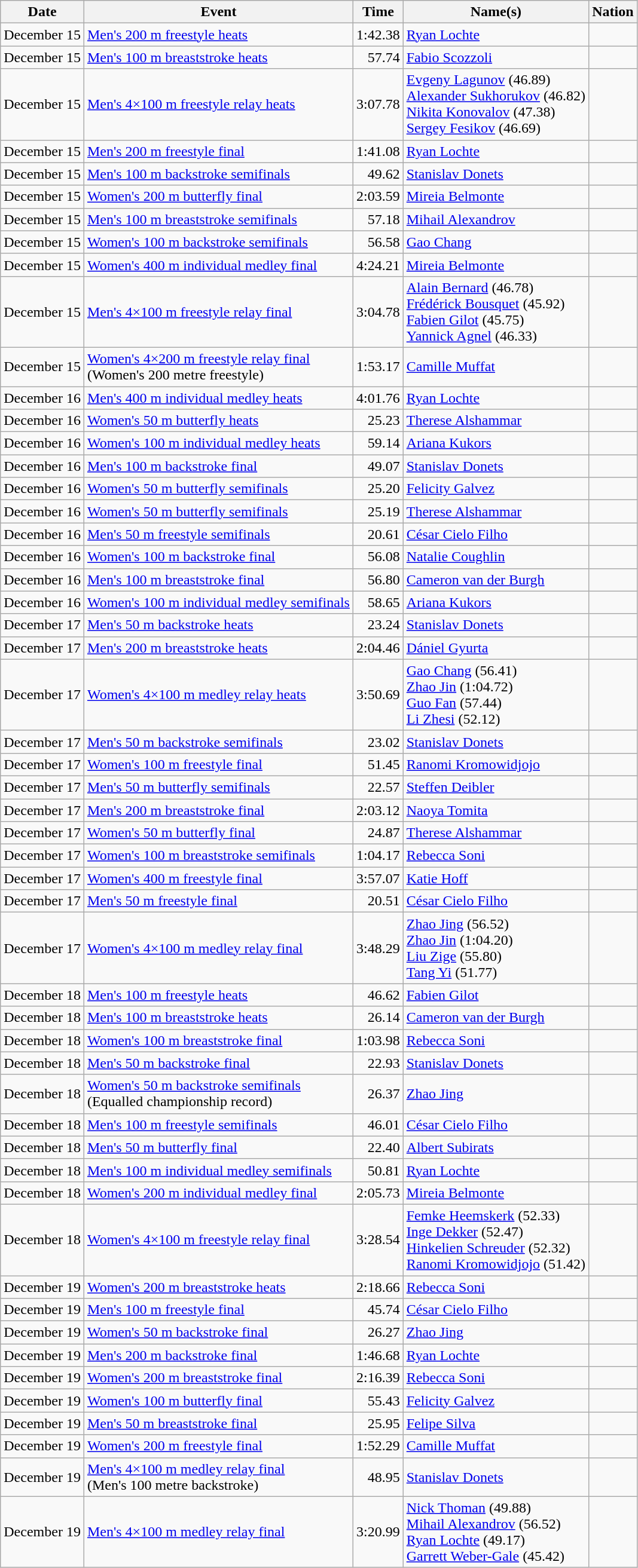<table class="wikitable">
<tr>
<th>Date</th>
<th>Event</th>
<th>Time</th>
<th>Name(s)</th>
<th>Nation</th>
</tr>
<tr>
<td>December 15</td>
<td><a href='#'>Men's 200 m freestyle heats</a></td>
<td align="right">1:42.38</td>
<td><a href='#'>Ryan Lochte</a></td>
<td></td>
</tr>
<tr>
<td>December 15</td>
<td><a href='#'>Men's 100 m breaststroke heats</a></td>
<td align="right">57.74</td>
<td><a href='#'>Fabio Scozzoli</a></td>
<td></td>
</tr>
<tr>
<td>December 15</td>
<td><a href='#'>Men's 4×100 m freestyle relay heats</a></td>
<td align="right">3:07.78</td>
<td><a href='#'>Evgeny Lagunov</a> (46.89)<br><a href='#'>Alexander Sukhorukov</a> (46.82)<br><a href='#'>Nikita Konovalov</a> (47.38)<br><a href='#'>Sergey Fesikov</a> (46.69)</td>
<td></td>
</tr>
<tr>
<td>December 15</td>
<td><a href='#'>Men's 200 m freestyle final</a></td>
<td align="right">1:41.08</td>
<td><a href='#'>Ryan Lochte</a></td>
<td></td>
</tr>
<tr>
<td>December 15</td>
<td><a href='#'>Men's 100 m backstroke semifinals</a></td>
<td align="right">49.62</td>
<td><a href='#'>Stanislav Donets</a></td>
<td></td>
</tr>
<tr>
<td>December 15</td>
<td><a href='#'>Women's 200 m butterfly final</a></td>
<td align="right">2:03.59</td>
<td><a href='#'>Mireia Belmonte</a></td>
<td></td>
</tr>
<tr>
<td>December 15</td>
<td><a href='#'>Men's 100 m breaststroke semifinals</a></td>
<td align="right">57.18</td>
<td><a href='#'>Mihail Alexandrov</a></td>
<td></td>
</tr>
<tr>
<td>December 15</td>
<td><a href='#'>Women's 100 m backstroke semifinals</a></td>
<td align="right">56.58</td>
<td><a href='#'>Gao Chang</a></td>
<td></td>
</tr>
<tr>
<td>December 15</td>
<td><a href='#'>Women's 400 m individual medley final</a></td>
<td align="right">4:24.21</td>
<td><a href='#'>Mireia Belmonte</a></td>
<td></td>
</tr>
<tr>
<td>December 15</td>
<td><a href='#'>Men's 4×100 m freestyle relay final</a></td>
<td align="right">3:04.78</td>
<td><a href='#'>Alain Bernard</a> (46.78)<br><a href='#'>Frédérick Bousquet</a> (45.92)<br><a href='#'>Fabien Gilot</a> (45.75)<br><a href='#'>Yannick Agnel</a> (46.33)</td>
<td></td>
</tr>
<tr>
<td>December 15</td>
<td><a href='#'>Women's 4×200 m freestyle relay final</a><br>(Women's 200 metre freestyle)</td>
<td align="right">1:53.17</td>
<td><a href='#'>Camille Muffat</a></td>
<td></td>
</tr>
<tr>
<td>December 16</td>
<td><a href='#'>Men's 400 m individual medley heats</a></td>
<td align="right">4:01.76</td>
<td><a href='#'>Ryan Lochte</a></td>
<td></td>
</tr>
<tr>
<td>December 16</td>
<td><a href='#'>Women's 50 m butterfly heats</a></td>
<td align="right">25.23</td>
<td><a href='#'>Therese Alshammar</a></td>
<td></td>
</tr>
<tr>
<td>December 16</td>
<td><a href='#'>Women's 100 m individual medley heats</a></td>
<td align="right">59.14</td>
<td><a href='#'>Ariana Kukors</a></td>
<td></td>
</tr>
<tr>
<td>December 16</td>
<td><a href='#'>Men's 100 m backstroke final</a></td>
<td align="right">49.07</td>
<td><a href='#'>Stanislav Donets</a></td>
<td></td>
</tr>
<tr>
<td>December 16</td>
<td><a href='#'>Women's 50 m butterfly semifinals</a></td>
<td align="right">25.20</td>
<td><a href='#'>Felicity Galvez</a></td>
<td></td>
</tr>
<tr>
<td>December 16</td>
<td><a href='#'>Women's 50 m butterfly semifinals</a></td>
<td align="right">25.19</td>
<td><a href='#'>Therese Alshammar</a></td>
<td></td>
</tr>
<tr>
<td>December 16</td>
<td><a href='#'>Men's 50 m freestyle semifinals</a></td>
<td align="right">20.61</td>
<td><a href='#'>César Cielo Filho</a></td>
<td></td>
</tr>
<tr>
<td>December 16</td>
<td><a href='#'>Women's 100 m backstroke final</a></td>
<td align="right">56.08</td>
<td><a href='#'>Natalie Coughlin</a></td>
<td></td>
</tr>
<tr>
<td>December 16</td>
<td><a href='#'>Men's 100 m breaststroke final</a></td>
<td align="right">56.80</td>
<td><a href='#'>Cameron van der Burgh</a></td>
<td></td>
</tr>
<tr>
<td>December 16</td>
<td><a href='#'>Women's 100 m individual medley semifinals</a></td>
<td align="right">58.65</td>
<td><a href='#'>Ariana Kukors</a></td>
<td></td>
</tr>
<tr>
<td>December 17</td>
<td><a href='#'>Men's 50 m backstroke heats</a></td>
<td align="right">23.24</td>
<td><a href='#'>Stanislav Donets</a></td>
<td></td>
</tr>
<tr>
<td>December 17</td>
<td><a href='#'>Men's 200 m breaststroke heats</a></td>
<td align="right">2:04.46</td>
<td><a href='#'>Dániel Gyurta</a></td>
<td></td>
</tr>
<tr>
<td>December 17</td>
<td><a href='#'>Women's 4×100 m medley relay heats</a></td>
<td align="right">3:50.69</td>
<td><a href='#'>Gao Chang</a> (56.41)<br><a href='#'>Zhao Jin</a> (1:04.72)<br><a href='#'>Guo Fan</a> (57.44)<br><a href='#'>Li Zhesi</a> (52.12)</td>
<td></td>
</tr>
<tr>
<td>December 17</td>
<td><a href='#'>Men's 50 m backstroke semifinals</a></td>
<td align="right">23.02</td>
<td><a href='#'>Stanislav Donets</a></td>
<td></td>
</tr>
<tr>
<td>December 17</td>
<td><a href='#'>Women's 100 m freestyle final</a></td>
<td align="right">51.45</td>
<td><a href='#'>Ranomi Kromowidjojo</a></td>
<td></td>
</tr>
<tr>
<td>December 17</td>
<td><a href='#'>Men's 50 m butterfly semifinals</a></td>
<td align="right">22.57</td>
<td><a href='#'>Steffen Deibler</a></td>
<td></td>
</tr>
<tr>
<td>December 17</td>
<td><a href='#'>Men's 200 m breaststroke final</a></td>
<td align="right">2:03.12</td>
<td><a href='#'>Naoya Tomita</a></td>
<td></td>
</tr>
<tr>
<td>December 17</td>
<td><a href='#'>Women's 50 m butterfly final</a></td>
<td align="right">24.87</td>
<td><a href='#'>Therese Alshammar</a></td>
<td></td>
</tr>
<tr>
<td>December 17</td>
<td><a href='#'>Women's 100 m breaststroke semifinals</a></td>
<td align="right">1:04.17</td>
<td><a href='#'>Rebecca Soni</a></td>
<td></td>
</tr>
<tr>
<td>December 17</td>
<td><a href='#'>Women's 400 m freestyle final</a></td>
<td align="right">3:57.07</td>
<td><a href='#'>Katie Hoff</a></td>
<td></td>
</tr>
<tr>
<td>December 17</td>
<td><a href='#'>Men's 50 m freestyle final</a></td>
<td align="right">20.51</td>
<td><a href='#'>César Cielo Filho</a></td>
<td></td>
</tr>
<tr>
<td>December 17</td>
<td><a href='#'>Women's 4×100 m medley relay final</a></td>
<td align="right">3:48.29</td>
<td><a href='#'>Zhao Jing</a> (56.52)<br><a href='#'>Zhao Jin</a> (1:04.20)<br><a href='#'>Liu Zige</a> (55.80)<br><a href='#'>Tang Yi</a> (51.77)</td>
<td></td>
</tr>
<tr>
<td>December 18</td>
<td><a href='#'>Men's 100 m freestyle heats</a></td>
<td align="right">46.62</td>
<td><a href='#'>Fabien Gilot</a></td>
<td></td>
</tr>
<tr>
<td>December 18</td>
<td><a href='#'>Men's 100 m breaststroke heats</a></td>
<td align="right">26.14</td>
<td><a href='#'>Cameron van der Burgh</a></td>
<td></td>
</tr>
<tr>
<td>December 18</td>
<td><a href='#'>Women's 100 m breaststroke final</a></td>
<td align="right">1:03.98</td>
<td><a href='#'>Rebecca Soni</a></td>
<td></td>
</tr>
<tr>
<td>December 18</td>
<td><a href='#'>Men's 50 m backstroke final</a></td>
<td align="right">22.93</td>
<td><a href='#'>Stanislav Donets</a></td>
<td></td>
</tr>
<tr>
<td>December 18</td>
<td><a href='#'>Women's 50 m backstroke semifinals</a><br>(Equalled championship record)</td>
<td align="right">26.37</td>
<td><a href='#'>Zhao Jing</a></td>
<td></td>
</tr>
<tr>
<td>December 18</td>
<td><a href='#'>Men's 100 m freestyle semifinals</a></td>
<td align="right">46.01</td>
<td><a href='#'>César Cielo Filho</a></td>
<td></td>
</tr>
<tr>
<td>December 18</td>
<td><a href='#'>Men's 50 m butterfly final</a></td>
<td align="right">22.40</td>
<td><a href='#'>Albert Subirats</a></td>
<td></td>
</tr>
<tr>
<td>December 18</td>
<td><a href='#'>Men's 100 m individual medley semifinals</a></td>
<td align="right">50.81</td>
<td><a href='#'>Ryan Lochte</a></td>
<td></td>
</tr>
<tr>
<td>December 18</td>
<td><a href='#'>Women's 200 m individual medley final</a></td>
<td align="right">2:05.73</td>
<td><a href='#'>Mireia Belmonte</a></td>
<td></td>
</tr>
<tr>
<td>December 18</td>
<td><a href='#'>Women's 4×100 m freestyle relay final</a></td>
<td align="right">3:28.54</td>
<td><a href='#'>Femke Heemskerk</a> (52.33)<br><a href='#'>Inge Dekker</a> (52.47)<br><a href='#'>Hinkelien Schreuder</a> (52.32)<br><a href='#'>Ranomi Kromowidjojo</a> (51.42)</td>
<td></td>
</tr>
<tr>
<td>December 19</td>
<td><a href='#'>Women's 200 m breaststroke heats</a></td>
<td align="right">2:18.66</td>
<td><a href='#'>Rebecca Soni</a></td>
<td></td>
</tr>
<tr>
<td>December 19</td>
<td><a href='#'>Men's 100 m freestyle final</a></td>
<td align="right">45.74</td>
<td><a href='#'>César Cielo Filho</a></td>
<td></td>
</tr>
<tr>
<td>December 19</td>
<td><a href='#'>Women's 50 m backstroke final</a></td>
<td align="right">26.27</td>
<td><a href='#'>Zhao Jing</a></td>
<td></td>
</tr>
<tr>
<td>December 19</td>
<td><a href='#'>Men's 200 m backstroke final</a></td>
<td align="right">1:46.68</td>
<td><a href='#'>Ryan Lochte</a></td>
<td></td>
</tr>
<tr>
<td>December 19</td>
<td><a href='#'>Women's 200 m breaststroke final</a></td>
<td align="right">2:16.39</td>
<td><a href='#'>Rebecca Soni</a></td>
<td></td>
</tr>
<tr>
<td>December 19</td>
<td><a href='#'>Women's 100 m butterfly final</a></td>
<td align="right">55.43</td>
<td><a href='#'>Felicity Galvez</a></td>
<td></td>
</tr>
<tr>
<td>December 19</td>
<td><a href='#'>Men's 50 m breaststroke final</a></td>
<td align="right">25.95</td>
<td><a href='#'>Felipe Silva</a></td>
<td></td>
</tr>
<tr>
<td>December 19</td>
<td><a href='#'>Women's 200 m freestyle final</a></td>
<td align="right">1:52.29</td>
<td><a href='#'>Camille Muffat</a></td>
<td></td>
</tr>
<tr>
<td>December 19</td>
<td><a href='#'>Men's 4×100 m medley relay final</a><br>(Men's 100 metre backstroke)</td>
<td align="right">48.95</td>
<td><a href='#'>Stanislav Donets</a></td>
<td></td>
</tr>
<tr>
<td>December 19</td>
<td><a href='#'>Men's 4×100 m medley relay final</a></td>
<td align="right">3:20.99</td>
<td><a href='#'>Nick Thoman</a> (49.88)<br><a href='#'>Mihail Alexandrov</a> (56.52)<br><a href='#'>Ryan Lochte</a> (49.17)<br><a href='#'>Garrett Weber-Gale</a> (45.42)</td>
<td></td>
</tr>
</table>
